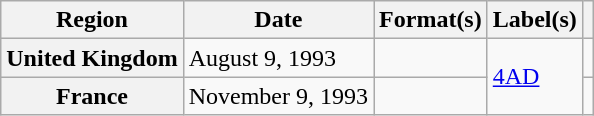<table class="wikitable plainrowheaders">
<tr>
<th scope="col">Region</th>
<th scope="col">Date</th>
<th scope="col">Format(s)</th>
<th scope="col">Label(s)</th>
<th scope="col"></th>
</tr>
<tr>
<th scope="row">United Kingdom</th>
<td>August 9, 1993</td>
<td></td>
<td rowspan="2"><a href='#'>4AD</a></td>
<td></td>
</tr>
<tr>
<th scope="row">France</th>
<td>November 9, 1993</td>
<td></td>
<td></td>
</tr>
</table>
